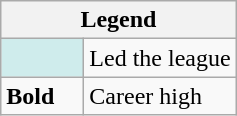<table class="wikitable">
<tr>
<th colspan="2">Legend</th>
</tr>
<tr>
<td style="background:#cfecec; width:3em;"></td>
<td>Led the league</td>
</tr>
<tr>
<td><strong>Bold</strong></td>
<td>Career high</td>
</tr>
</table>
